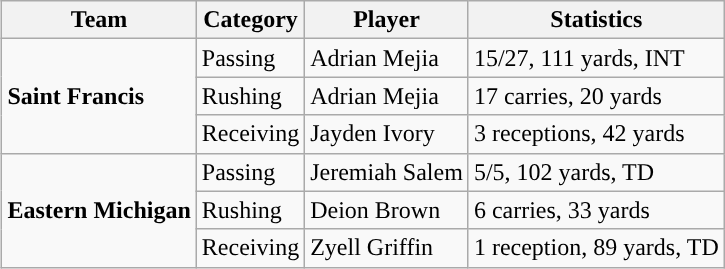<table class="wikitable" style="float: right;">
<tr>
<th>Team</th>
<th>Category</th>
<th>Player</th>
<th>Statistics</th>
</tr>
<tr>
<td rowspan=3><strong>Saint Francis</strong></td>
<td>Passing</td>
<td>Adrian Mejia</td>
<td>15/27, 111 yards, INT</td>
</tr>
<tr>
<td>Rushing</td>
<td>Adrian Mejia</td>
<td>17 carries, 20 yards</td>
</tr>
<tr>
<td>Receiving</td>
<td>Jayden Ivory</td>
<td>3 receptions, 42 yards</td>
</tr>
<tr>
<td rowspan=3><strong>Eastern Michigan</strong></td>
<td>Passing</td>
<td>Jeremiah Salem</td>
<td>5/5, 102 yards, TD</td>
</tr>
<tr>
<td>Rushing</td>
<td>Deion Brown</td>
<td>6 carries, 33 yards</td>
</tr>
<tr>
<td>Receiving</td>
<td>Zyell Griffin</td>
<td>1 reception, 89 yards, TD</td>
</tr>
</table>
